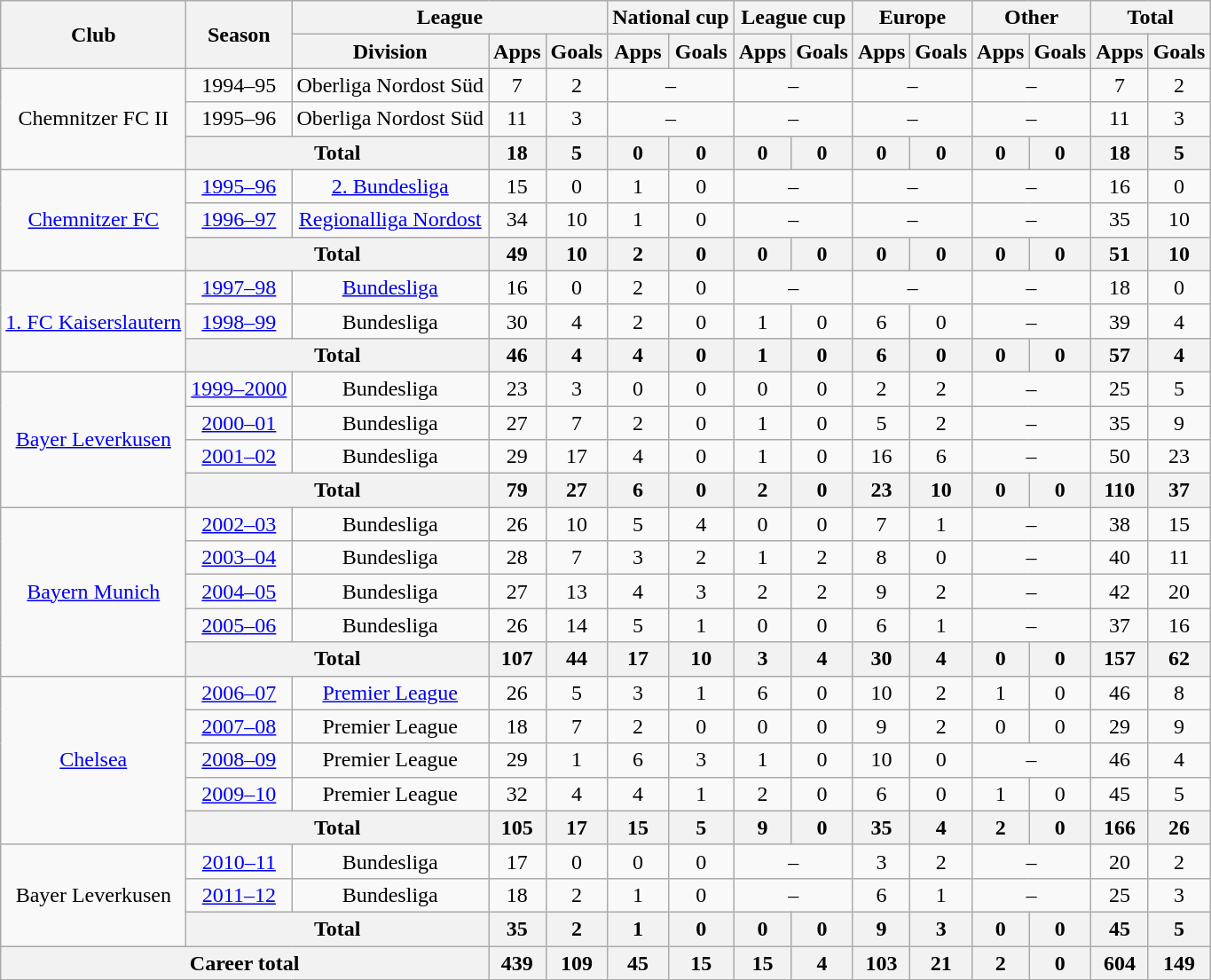<table class="wikitable" style="text-align:center">
<tr>
<th rowspan="2">Club</th>
<th rowspan="2">Season</th>
<th colspan="3">League</th>
<th colspan="2">National cup</th>
<th colspan="2">League cup</th>
<th colspan="2">Europe</th>
<th colspan="2">Other</th>
<th colspan="2">Total</th>
</tr>
<tr>
<th>Division</th>
<th>Apps</th>
<th>Goals</th>
<th>Apps</th>
<th>Goals</th>
<th>Apps</th>
<th>Goals</th>
<th>Apps</th>
<th>Goals</th>
<th>Apps</th>
<th>Goals</th>
<th>Apps</th>
<th>Goals</th>
</tr>
<tr>
<td rowspan="3">Chemnitzer FC II</td>
<td>1994–95</td>
<td>Oberliga Nordost Süd</td>
<td>7</td>
<td>2</td>
<td colspan="2">–</td>
<td colspan="2">–</td>
<td colspan="2">–</td>
<td colspan="2">–</td>
<td>7</td>
<td>2</td>
</tr>
<tr>
<td>1995–96</td>
<td>Oberliga Nordost Süd</td>
<td>11</td>
<td>3</td>
<td colspan="2">–</td>
<td colspan="2">–</td>
<td colspan="2">–</td>
<td colspan="2">–</td>
<td>11</td>
<td>3</td>
</tr>
<tr>
<th colspan="2">Total</th>
<th>18</th>
<th>5</th>
<th>0</th>
<th>0</th>
<th>0</th>
<th>0</th>
<th>0</th>
<th>0</th>
<th>0</th>
<th>0</th>
<th>18</th>
<th>5</th>
</tr>
<tr>
<td rowspan="3"><a href='#'>Chemnitzer FC</a></td>
<td><a href='#'>1995–96</a></td>
<td><a href='#'>2. Bundesliga</a></td>
<td>15</td>
<td>0</td>
<td>1</td>
<td>0</td>
<td colspan="2">–</td>
<td colspan="2">–</td>
<td colspan="2">–</td>
<td>16</td>
<td>0</td>
</tr>
<tr>
<td><a href='#'>1996–97</a></td>
<td><a href='#'>Regionalliga Nordost</a></td>
<td>34</td>
<td>10</td>
<td>1</td>
<td>0</td>
<td colspan="2">–</td>
<td colspan="2">–</td>
<td colspan="2">–</td>
<td>35</td>
<td>10</td>
</tr>
<tr>
<th colspan="2">Total</th>
<th>49</th>
<th>10</th>
<th>2</th>
<th>0</th>
<th>0</th>
<th>0</th>
<th>0</th>
<th>0</th>
<th>0</th>
<th>0</th>
<th>51</th>
<th>10</th>
</tr>
<tr>
<td rowspan="3"><a href='#'>1. FC Kaiserslautern</a></td>
<td><a href='#'>1997–98</a></td>
<td><a href='#'>Bundesliga</a></td>
<td>16</td>
<td>0</td>
<td>2</td>
<td>0</td>
<td colspan="2">–</td>
<td colspan="2">–</td>
<td colspan="2">–</td>
<td>18</td>
<td>0</td>
</tr>
<tr>
<td><a href='#'>1998–99</a></td>
<td>Bundesliga</td>
<td>30</td>
<td>4</td>
<td>2</td>
<td>0</td>
<td>1</td>
<td>0</td>
<td>6</td>
<td>0</td>
<td colspan="2">–</td>
<td>39</td>
<td>4</td>
</tr>
<tr>
<th colspan="2">Total</th>
<th>46</th>
<th>4</th>
<th>4</th>
<th>0</th>
<th>1</th>
<th>0</th>
<th>6</th>
<th>0</th>
<th>0</th>
<th>0</th>
<th>57</th>
<th>4</th>
</tr>
<tr>
<td rowspan="4"><a href='#'>Bayer Leverkusen</a></td>
<td><a href='#'>1999–2000</a></td>
<td>Bundesliga</td>
<td>23</td>
<td>3</td>
<td>0</td>
<td>0</td>
<td>0</td>
<td>0</td>
<td>2</td>
<td>2</td>
<td colspan="2">–</td>
<td>25</td>
<td>5</td>
</tr>
<tr>
<td><a href='#'>2000–01</a></td>
<td>Bundesliga</td>
<td>27</td>
<td>7</td>
<td>2</td>
<td>0</td>
<td>1</td>
<td>0</td>
<td>5</td>
<td>2</td>
<td colspan="2">–</td>
<td>35</td>
<td>9</td>
</tr>
<tr>
<td><a href='#'>2001–02</a></td>
<td>Bundesliga</td>
<td>29</td>
<td>17</td>
<td>4</td>
<td>0</td>
<td>1</td>
<td>0</td>
<td>16</td>
<td>6</td>
<td colspan="2">–</td>
<td>50</td>
<td>23</td>
</tr>
<tr>
<th colspan="2">Total</th>
<th>79</th>
<th>27</th>
<th>6</th>
<th>0</th>
<th>2</th>
<th>0</th>
<th>23</th>
<th>10</th>
<th>0</th>
<th>0</th>
<th>110</th>
<th>37</th>
</tr>
<tr>
<td rowspan="5"><a href='#'>Bayern Munich</a></td>
<td><a href='#'>2002–03</a></td>
<td>Bundesliga</td>
<td>26</td>
<td>10</td>
<td>5</td>
<td>4</td>
<td>0</td>
<td>0</td>
<td>7</td>
<td>1</td>
<td colspan="2">–</td>
<td>38</td>
<td>15</td>
</tr>
<tr>
<td><a href='#'>2003–04</a></td>
<td>Bundesliga</td>
<td>28</td>
<td>7</td>
<td>3</td>
<td>2</td>
<td>1</td>
<td>2</td>
<td>8</td>
<td>0</td>
<td colspan="2">–</td>
<td>40</td>
<td>11</td>
</tr>
<tr>
<td><a href='#'>2004–05</a></td>
<td>Bundesliga</td>
<td>27</td>
<td>13</td>
<td>4</td>
<td>3</td>
<td>2</td>
<td>2</td>
<td>9</td>
<td>2</td>
<td colspan="2">–</td>
<td>42</td>
<td>20</td>
</tr>
<tr>
<td><a href='#'>2005–06</a></td>
<td>Bundesliga</td>
<td>26</td>
<td>14</td>
<td>5</td>
<td>1</td>
<td>0</td>
<td>0</td>
<td>6</td>
<td>1</td>
<td colspan="2">–</td>
<td>37</td>
<td>16</td>
</tr>
<tr>
<th colspan="2">Total</th>
<th>107</th>
<th>44</th>
<th>17</th>
<th>10</th>
<th>3</th>
<th>4</th>
<th>30</th>
<th>4</th>
<th>0</th>
<th>0</th>
<th>157</th>
<th>62</th>
</tr>
<tr>
<td rowspan="5"><a href='#'>Chelsea</a></td>
<td><a href='#'>2006–07</a></td>
<td><a href='#'>Premier League</a></td>
<td>26</td>
<td>5</td>
<td>3</td>
<td>1</td>
<td>6</td>
<td>0</td>
<td>10</td>
<td>2</td>
<td>1</td>
<td>0</td>
<td>46</td>
<td>8</td>
</tr>
<tr>
<td><a href='#'>2007–08</a></td>
<td>Premier League</td>
<td>18</td>
<td>7</td>
<td>2</td>
<td>0</td>
<td>0</td>
<td>0</td>
<td>9</td>
<td>2</td>
<td>0</td>
<td>0</td>
<td>29</td>
<td>9</td>
</tr>
<tr>
<td><a href='#'>2008–09</a></td>
<td>Premier League</td>
<td>29</td>
<td>1</td>
<td>6</td>
<td>3</td>
<td>1</td>
<td>0</td>
<td>10</td>
<td>0</td>
<td colspan="2">–</td>
<td>46</td>
<td>4</td>
</tr>
<tr>
<td><a href='#'>2009–10</a></td>
<td>Premier League</td>
<td>32</td>
<td>4</td>
<td>4</td>
<td>1</td>
<td>2</td>
<td>0</td>
<td>6</td>
<td>0</td>
<td>1</td>
<td>0</td>
<td>45</td>
<td>5</td>
</tr>
<tr>
<th colspan="2">Total</th>
<th>105</th>
<th>17</th>
<th>15</th>
<th>5</th>
<th>9</th>
<th>0</th>
<th>35</th>
<th>4</th>
<th>2</th>
<th>0</th>
<th>166</th>
<th>26</th>
</tr>
<tr>
<td rowspan="3">Bayer Leverkusen</td>
<td><a href='#'>2010–11</a></td>
<td>Bundesliga</td>
<td>17</td>
<td>0</td>
<td>0</td>
<td>0</td>
<td colspan="2">–</td>
<td>3</td>
<td>2</td>
<td colspan="2">–</td>
<td>20</td>
<td>2</td>
</tr>
<tr>
<td><a href='#'>2011–12</a></td>
<td>Bundesliga</td>
<td>18</td>
<td>2</td>
<td>1</td>
<td>0</td>
<td colspan="2">–</td>
<td>6</td>
<td>1</td>
<td colspan="2">–</td>
<td>25</td>
<td>3</td>
</tr>
<tr>
<th colspan="2">Total</th>
<th>35</th>
<th>2</th>
<th>1</th>
<th>0</th>
<th>0</th>
<th>0</th>
<th>9</th>
<th>3</th>
<th>0</th>
<th>0</th>
<th>45</th>
<th>5</th>
</tr>
<tr>
<th colspan="3">Career total</th>
<th>439</th>
<th>109</th>
<th>45</th>
<th>15</th>
<th>15</th>
<th>4</th>
<th>103</th>
<th>21</th>
<th>2</th>
<th>0</th>
<th>604</th>
<th>149</th>
</tr>
</table>
